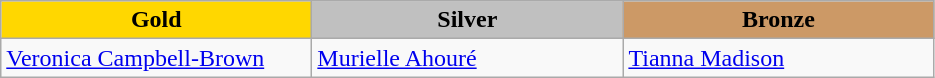<table class="wikitable" style="text-align:left">
<tr align="center">
<td width=200 bgcolor=gold><strong>Gold</strong></td>
<td width=200 bgcolor=silver><strong>Silver</strong></td>
<td width=200 bgcolor=CC9966><strong>Bronze</strong></td>
</tr>
<tr>
<td><a href='#'>Veronica Campbell-Brown</a><br><em></em></td>
<td><a href='#'>Murielle Ahouré</a><br><em></em></td>
<td><a href='#'>Tianna Madison</a><br><em></em></td>
</tr>
</table>
